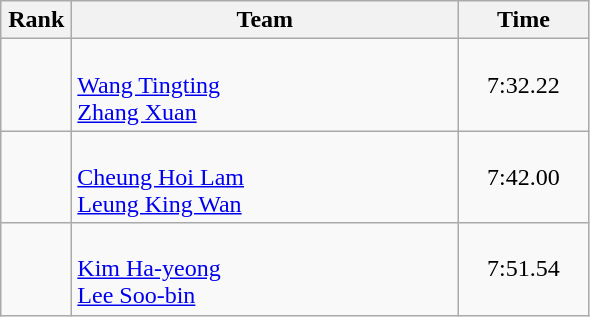<table class=wikitable style="text-align:center">
<tr>
<th width=40>Rank</th>
<th width=250>Team</th>
<th width=80>Time</th>
</tr>
<tr>
<td></td>
<td align="left"><br><a href='#'>Wang Tingting</a><br><a href='#'>Zhang Xuan</a></td>
<td>7:32.22</td>
</tr>
<tr>
<td></td>
<td align="left"><br><a href='#'>Cheung Hoi Lam</a><br><a href='#'>Leung King Wan</a></td>
<td>7:42.00</td>
</tr>
<tr>
<td></td>
<td align="left"><br><a href='#'>Kim Ha-yeong</a><br><a href='#'>Lee Soo-bin</a></td>
<td>7:51.54</td>
</tr>
</table>
